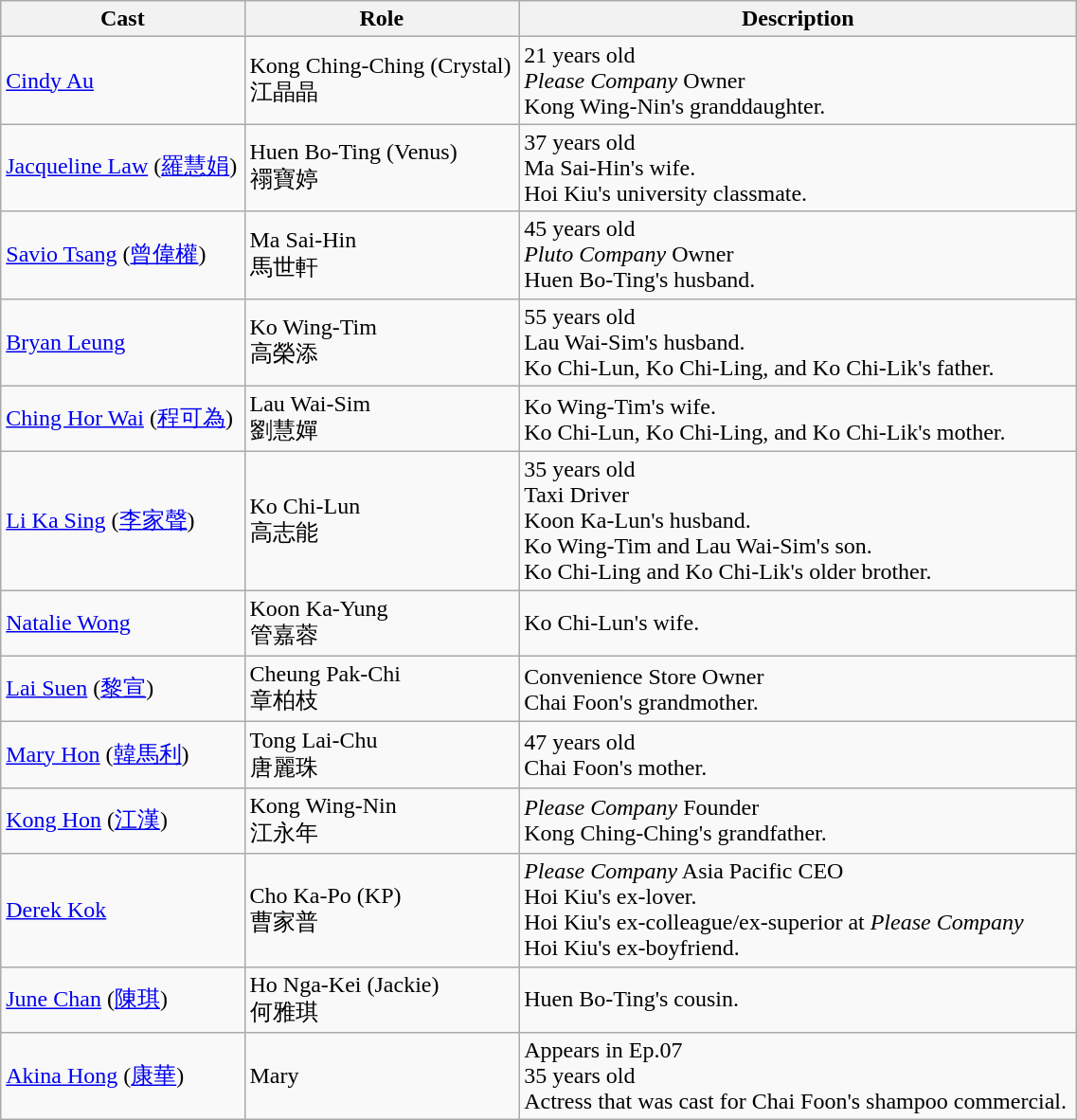<table class="wikitable" width="60%">
<tr>
<th>Cast</th>
<th>Role</th>
<th>Description</th>
</tr>
<tr>
<td><a href='#'>Cindy Au</a></td>
<td>Kong Ching-Ching (Crystal) <br> 江晶晶</td>
<td>21 years old<br><em>Please Company</em> Owner<br>Kong Wing-Nin's granddaughter.</td>
</tr>
<tr>
<td><a href='#'>Jacqueline Law</a> (<a href='#'>羅慧娟</a>)</td>
<td>Huen Bo-Ting (Venus)<br> 禤寶婷</td>
<td>37 years old<br>Ma Sai-Hin's wife.<br>Hoi Kiu's university classmate.</td>
</tr>
<tr>
<td><a href='#'>Savio Tsang</a> (<a href='#'>曾偉權</a>)</td>
<td>Ma Sai-Hin<br> 馬世軒</td>
<td>45 years old<br><em>Pluto Company</em> Owner <br> Huen Bo-Ting's husband.</td>
</tr>
<tr>
<td><a href='#'>Bryan Leung</a></td>
<td>Ko Wing-Tim <br> 高榮添</td>
<td>55 years old<br>Lau Wai-Sim's husband. <br> Ko Chi-Lun, Ko Chi-Ling, and Ko Chi-Lik's father.</td>
</tr>
<tr>
<td><a href='#'>Ching Hor Wai</a> (<a href='#'>程可為</a>)</td>
<td>Lau Wai-Sim <br> 劉慧嬋</td>
<td>Ko Wing-Tim's wife. <br> Ko Chi-Lun, Ko Chi-Ling, and Ko Chi-Lik's mother.</td>
</tr>
<tr>
<td><a href='#'>Li Ka Sing</a> (<a href='#'>李家聲</a>)</td>
<td>Ko Chi-Lun <br> 高志能</td>
<td>35 years old<br>Taxi Driver <br> Koon Ka-Lun's husband. <br> Ko Wing-Tim and Lau Wai-Sim's son. <br> Ko Chi-Ling and Ko Chi-Lik's older brother.</td>
</tr>
<tr>
<td><a href='#'>Natalie Wong</a></td>
<td>Koon Ka-Yung <br> 管嘉蓉</td>
<td>Ko Chi-Lun's wife.</td>
</tr>
<tr>
<td><a href='#'>Lai Suen</a> (<a href='#'>黎宣</a>)</td>
<td>Cheung Pak-Chi <br> 章柏枝</td>
<td>Convenience Store Owner <br> Chai Foon's grandmother.</td>
</tr>
<tr>
<td><a href='#'>Mary Hon</a> (<a href='#'>韓馬利</a>)</td>
<td>Tong Lai-Chu <br> 唐麗珠</td>
<td>47 years old<br>Chai Foon's mother.</td>
</tr>
<tr>
<td><a href='#'>Kong Hon</a> (<a href='#'>江漢</a>)</td>
<td>Kong Wing-Nin <br> 江永年</td>
<td><em>Please Company</em> Founder <br> Kong Ching-Ching's grandfather.</td>
</tr>
<tr>
<td><a href='#'>Derek Kok</a></td>
<td>Cho Ka-Po (KP) <br> 曹家普</td>
<td><em>Please Company</em> Asia Pacific CEO <br> Hoi Kiu's ex-lover.<br>Hoi Kiu's ex-colleague/ex-superior at <em>Please Company</em><br>Hoi Kiu's ex-boyfriend.</td>
</tr>
<tr>
<td><a href='#'>June Chan</a> (<a href='#'>陳琪</a>)</td>
<td>Ho Nga-Kei (Jackie) <br> 何雅琪</td>
<td>Huen Bo-Ting's cousin.</td>
</tr>
<tr>
<td><a href='#'>Akina Hong</a> (<a href='#'>康華</a>)</td>
<td>Mary</td>
<td>Appears in Ep.07 <br> 35 years old <br> Actress that was cast for Chai Foon's shampoo commercial.</td>
</tr>
</table>
